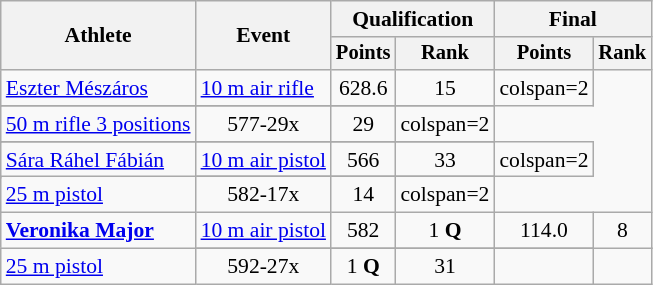<table class="wikitable" style="font-size:90%">
<tr>
<th rowspan="2">Athlete</th>
<th rowspan="2">Event</th>
<th colspan=2>Qualification</th>
<th colspan=2>Final</th>
</tr>
<tr style="font-size:95%">
<th>Points</th>
<th>Rank</th>
<th>Points</th>
<th>Rank</th>
</tr>
<tr align=center>
<td align=left rowspan=2><a href='#'>Eszter Mészáros</a></td>
<td align=left><a href='#'>10 m air rifle</a></td>
<td>628.6</td>
<td>15</td>
<td>colspan=2 </td>
</tr>
<tr>
</tr>
<tr>
</tr>
<tr align=center>
<td align=left><a href='#'>50 m rifle 3 positions</a></td>
<td>577-29x</td>
<td>29</td>
<td>colspan=2 </td>
</tr>
<tr>
</tr>
<tr align=center>
<td align=left rowspan=2><a href='#'>Sára Ráhel Fábián</a></td>
<td align=left><a href='#'>10 m air pistol</a></td>
<td>566</td>
<td>33</td>
<td>colspan=2 </td>
</tr>
<tr>
</tr>
<tr align=center>
<td align=left><a href='#'>25 m pistol</a></td>
<td>582-17x</td>
<td>14</td>
<td>colspan=2 </td>
</tr>
<tr align=center>
<td align=left rowspan=2><strong><a href='#'>Veronika Major</a></strong></td>
<td align=left><a href='#'>10 m air pistol</a></td>
<td>582</td>
<td>1 <strong>Q</strong></td>
<td>114.0</td>
<td>8</td>
</tr>
<tr>
</tr>
<tr align=center>
<td align=left><a href='#'>25 m pistol</a></td>
<td>592-27x</td>
<td>1 <strong>Q</strong></td>
<td>31</td>
<td></td>
</tr>
</table>
